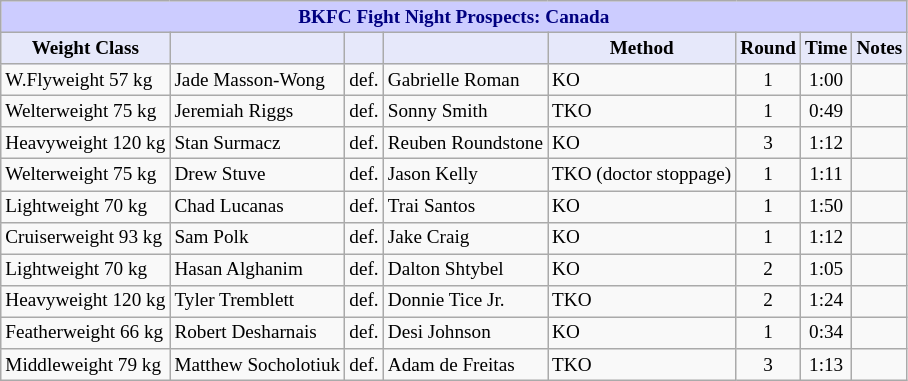<table class="wikitable" style="font-size: 80%;">
<tr>
<th colspan="8" style="background-color: #ccf; color: #000080; text-align: center;"><strong>BKFC Fight Night Prospects: Canada</strong></th>
</tr>
<tr>
<th colspan="1" style="background-color: #E6E8FA; color: #000000; text-align: center;">Weight Class</th>
<th colspan="1" style="background-color: #E6E8FA; color: #000000; text-align: center;"></th>
<th colspan="1" style="background-color: #E6E8FA; color: #000000; text-align: center;"></th>
<th colspan="1" style="background-color: #E6E8FA; color: #000000; text-align: center;"></th>
<th colspan="1" style="background-color: #E6E8FA; color: #000000; text-align: center;">Method</th>
<th colspan="1" style="background-color: #E6E8FA; color: #000000; text-align: center;">Round</th>
<th colspan="1" style="background-color: #E6E8FA; color: #000000; text-align: center;">Time</th>
<th colspan="1" style="background-color: #E6E8FA; color: #000000; text-align: center;">Notes</th>
</tr>
<tr>
<td>W.Flyweight 57 kg</td>
<td> Jade Masson-Wong</td>
<td align=center>def.</td>
<td> Gabrielle Roman</td>
<td>KO</td>
<td align=center>1</td>
<td align=center>1:00</td>
<td></td>
</tr>
<tr>
<td>Welterweight 75 kg</td>
<td> Jeremiah Riggs</td>
<td align=center>def.</td>
<td> Sonny Smith</td>
<td>TKO</td>
<td align=center>1</td>
<td align=center>0:49</td>
<td></td>
</tr>
<tr>
<td>Heavyweight 120 kg</td>
<td> Stan Surmacz</td>
<td align=center>def.</td>
<td> Reuben Roundstone</td>
<td>KO</td>
<td align=center>3</td>
<td align=center>1:12</td>
<td></td>
</tr>
<tr>
<td>Welterweight 75 kg</td>
<td> Drew Stuve</td>
<td align=center>def.</td>
<td> Jason Kelly</td>
<td>TKO (doctor stoppage)</td>
<td align=center>1</td>
<td align=center>1:11</td>
<td></td>
</tr>
<tr>
<td>Lightweight 70 kg</td>
<td> Chad Lucanas</td>
<td align=center>def.</td>
<td> Trai Santos</td>
<td>KO</td>
<td align=center>1</td>
<td align=center>1:50</td>
<td></td>
</tr>
<tr>
<td>Cruiserweight 93 kg</td>
<td> Sam Polk</td>
<td align=center>def.</td>
<td> Jake Craig</td>
<td>KO</td>
<td align=center>1</td>
<td align=center>1:12</td>
<td></td>
</tr>
<tr>
<td>Lightweight 70 kg</td>
<td> Hasan Alghanim</td>
<td align=center>def.</td>
<td> Dalton Shtybel</td>
<td>KO</td>
<td align=center>2</td>
<td align=center>1:05</td>
<td></td>
</tr>
<tr>
<td>Heavyweight 120 kg</td>
<td> Tyler Tremblett</td>
<td align=center>def.</td>
<td> Donnie Tice Jr.</td>
<td>TKO</td>
<td align=center>2</td>
<td align=center>1:24</td>
<td></td>
</tr>
<tr>
<td>Featherweight 66 kg</td>
<td> Robert Desharnais</td>
<td align=center>def.</td>
<td> Desi Johnson</td>
<td>KO</td>
<td align=center>1</td>
<td align=center>0:34</td>
<td></td>
</tr>
<tr>
<td>Middleweight 79 kg</td>
<td> Matthew Socholotiuk</td>
<td align=center>def.</td>
<td> Adam de Freitas</td>
<td>TKO</td>
<td align=center>3</td>
<td align=center>1:13</td>
<td></td>
</tr>
</table>
